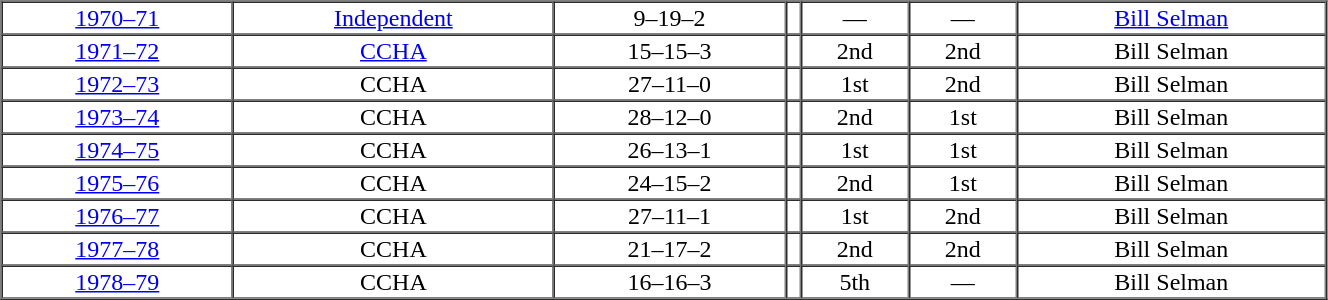<table cellpadding="1" border="1" cellspacing="0" width="70%">
<tr align="center">
<td><a href='#'>1970–71</a></td>
<td><a href='#'>Independent</a></td>
<td>9–19–2</td>
<td></td>
<td>—</td>
<td>—</td>
<td><a href='#'>Bill Selman</a></td>
</tr>
<tr align="center">
<td><a href='#'>1971–72</a></td>
<td><a href='#'>CCHA</a></td>
<td>15–15–3</td>
<td></td>
<td>2nd</td>
<td>2nd</td>
<td>Bill Selman</td>
</tr>
<tr align="center">
<td><a href='#'>1972–73</a></td>
<td>CCHA</td>
<td>27–11–0</td>
<td></td>
<td>1st</td>
<td>2nd</td>
<td>Bill Selman</td>
</tr>
<tr align="center">
<td><a href='#'>1973–74</a></td>
<td>CCHA</td>
<td>28–12–0</td>
<td></td>
<td>2nd</td>
<td>1st</td>
<td>Bill Selman</td>
</tr>
<tr align="center">
<td><a href='#'>1974–75</a></td>
<td>CCHA</td>
<td>26–13–1</td>
<td></td>
<td>1st</td>
<td>1st</td>
<td>Bill Selman</td>
</tr>
<tr align="center">
<td><a href='#'>1975–76</a></td>
<td>CCHA</td>
<td>24–15–2</td>
<td></td>
<td>2nd</td>
<td>1st</td>
<td>Bill Selman</td>
</tr>
<tr align="center">
<td><a href='#'>1976–77</a></td>
<td>CCHA</td>
<td>27–11–1</td>
<td></td>
<td>1st</td>
<td>2nd</td>
<td>Bill Selman</td>
</tr>
<tr align="center">
<td><a href='#'>1977–78</a></td>
<td>CCHA</td>
<td>21–17–2</td>
<td></td>
<td>2nd</td>
<td>2nd</td>
<td>Bill Selman</td>
</tr>
<tr align="center">
<td><a href='#'>1978–79</a></td>
<td>CCHA</td>
<td>16–16–3</td>
<td></td>
<td>5th</td>
<td>—</td>
<td>Bill Selman</td>
</tr>
<tr align="center">
</tr>
<tr align=center>
</tr>
</table>
